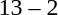<table style="text-align:center">
<tr>
<th width=200></th>
<th width=100></th>
<th width=200></th>
</tr>
<tr>
<td align=right><strong></strong></td>
<td>13 – 2</td>
<td align=left></td>
</tr>
</table>
